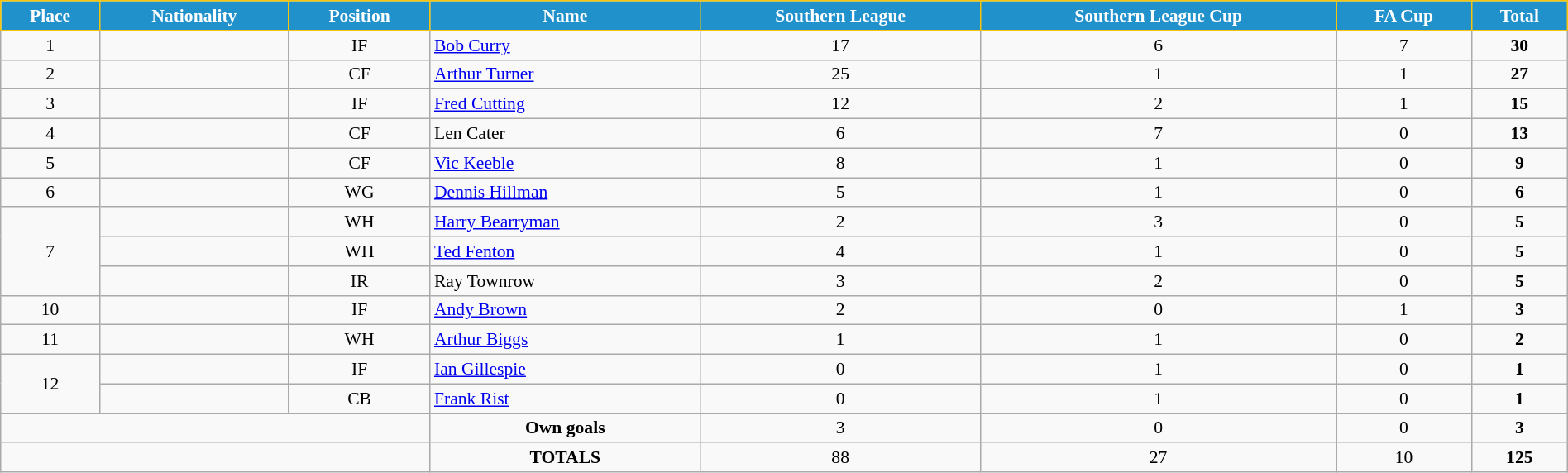<table class="wikitable" style="text-align:center; font-size:90%; width:100%;">
<tr>
<th style="background:#2191CC; color:white; border:1px solid #F7C408; text-align:center;">Place</th>
<th style="background:#2191CC; color:white; border:1px solid #F7C408; text-align:center;">Nationality</th>
<th style="background:#2191CC; color:white; border:1px solid #F7C408; text-align:center;">Position</th>
<th style="background:#2191CC; color:white; border:1px solid #F7C408; text-align:center;">Name</th>
<th style="background:#2191CC; color:white; border:1px solid #F7C408; text-align:center;">Southern League</th>
<th style="background:#2191CC; color:white; border:1px solid #F7C408; text-align:center;">Southern League Cup</th>
<th style="background:#2191CC; color:white; border:1px solid #F7C408; text-align:center;">FA Cup</th>
<th style="background:#2191CC; color:white; border:1px solid #F7C408; text-align:center;">Total</th>
</tr>
<tr>
<td>1</td>
<td></td>
<td>IF</td>
<td align="left"><a href='#'>Bob Curry</a></td>
<td>17</td>
<td>6</td>
<td>7</td>
<td><strong>30</strong></td>
</tr>
<tr>
<td>2</td>
<td></td>
<td>CF</td>
<td align="left"><a href='#'>Arthur Turner</a></td>
<td>25</td>
<td>1</td>
<td>1</td>
<td><strong>27</strong></td>
</tr>
<tr>
<td>3</td>
<td></td>
<td>IF</td>
<td align="left"><a href='#'>Fred Cutting</a></td>
<td>12</td>
<td>2</td>
<td>1</td>
<td><strong>15</strong></td>
</tr>
<tr>
<td>4</td>
<td></td>
<td>CF</td>
<td align="left">Len Cater</td>
<td>6</td>
<td>7</td>
<td>0</td>
<td><strong>13</strong></td>
</tr>
<tr>
<td>5</td>
<td></td>
<td>CF</td>
<td align="left"><a href='#'>Vic Keeble</a></td>
<td>8</td>
<td>1</td>
<td>0</td>
<td><strong>9</strong></td>
</tr>
<tr>
<td>6</td>
<td></td>
<td>WG</td>
<td align="left"><a href='#'>Dennis Hillman</a></td>
<td>5</td>
<td>1</td>
<td>0</td>
<td><strong>6</strong></td>
</tr>
<tr>
<td rowspan="3">7</td>
<td></td>
<td>WH</td>
<td align="left"><a href='#'>Harry Bearryman</a></td>
<td>2</td>
<td>3</td>
<td>0</td>
<td><strong>5</strong></td>
</tr>
<tr>
<td></td>
<td>WH</td>
<td align="left"><a href='#'>Ted Fenton</a></td>
<td>4</td>
<td>1</td>
<td>0</td>
<td><strong>5</strong></td>
</tr>
<tr>
<td></td>
<td>IR</td>
<td align="left">Ray Townrow</td>
<td>3</td>
<td>2</td>
<td>0</td>
<td><strong>5</strong></td>
</tr>
<tr>
<td>10</td>
<td></td>
<td>IF</td>
<td align="left"><a href='#'>Andy Brown</a></td>
<td>2</td>
<td>0</td>
<td>1</td>
<td><strong>3</strong></td>
</tr>
<tr>
<td>11</td>
<td></td>
<td>WH</td>
<td align="left"><a href='#'>Arthur Biggs</a></td>
<td>1</td>
<td>1</td>
<td>0</td>
<td><strong>2</strong></td>
</tr>
<tr>
<td rowspan="2">12</td>
<td></td>
<td>IF</td>
<td align="left"><a href='#'>Ian Gillespie</a></td>
<td>0</td>
<td>1</td>
<td>0</td>
<td><strong>1</strong></td>
</tr>
<tr>
<td></td>
<td>CB</td>
<td align="left"><a href='#'>Frank Rist</a></td>
<td>0</td>
<td>1</td>
<td>0</td>
<td><strong>1</strong></td>
</tr>
<tr>
<td colspan="3"></td>
<td><strong>Own goals</strong></td>
<td>3</td>
<td>0</td>
<td>0</td>
<td><strong>3</strong></td>
</tr>
<tr>
<td colspan="3"></td>
<td><strong>TOTALS</strong></td>
<td>88</td>
<td>27</td>
<td>10</td>
<td><strong>125</strong></td>
</tr>
</table>
